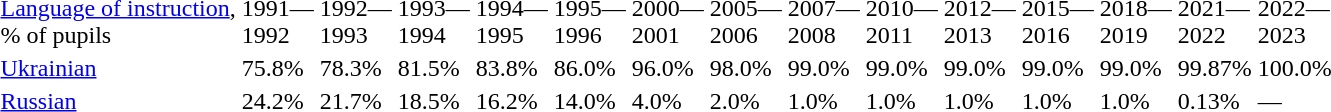<table class="standard">
<tr>
<td><a href='#'>Language of instruction</a>, <br>% of pupils</td>
<td>1991—<br>1992</td>
<td>1992—<br>1993</td>
<td>1993—<br>1994</td>
<td>1994—<br>1995</td>
<td>1995—<br>1996</td>
<td>2000—<br>2001</td>
<td>2005—<br>2006</td>
<td>2007—<br>2008</td>
<td>2010—<br>2011</td>
<td>2012—<br>2013</td>
<td>2015—<br>2016</td>
<td>2018—<br>2019</td>
<td>2021—<br>2022</td>
<td>2022—<br>2023</td>
</tr>
<tr>
<td><a href='#'>Ukrainian</a></td>
<td>75.8%</td>
<td>78.3%</td>
<td>81.5%</td>
<td>83.8%</td>
<td>86.0%</td>
<td>96.0%</td>
<td>98.0%</td>
<td>99.0%</td>
<td>99.0%</td>
<td>99.0%</td>
<td>99.0%</td>
<td>99.0%</td>
<td>99.87%</td>
<td>100.0%</td>
</tr>
<tr>
<td><a href='#'>Russian</a></td>
<td>24.2%</td>
<td>21.7%</td>
<td>18.5%</td>
<td>16.2%</td>
<td>14.0%</td>
<td>4.0%</td>
<td>2.0%</td>
<td>1.0%</td>
<td>1.0%</td>
<td>1.0%</td>
<td>1.0%</td>
<td>1.0%</td>
<td>0.13%</td>
<td>—</td>
</tr>
<tr>
</tr>
</table>
